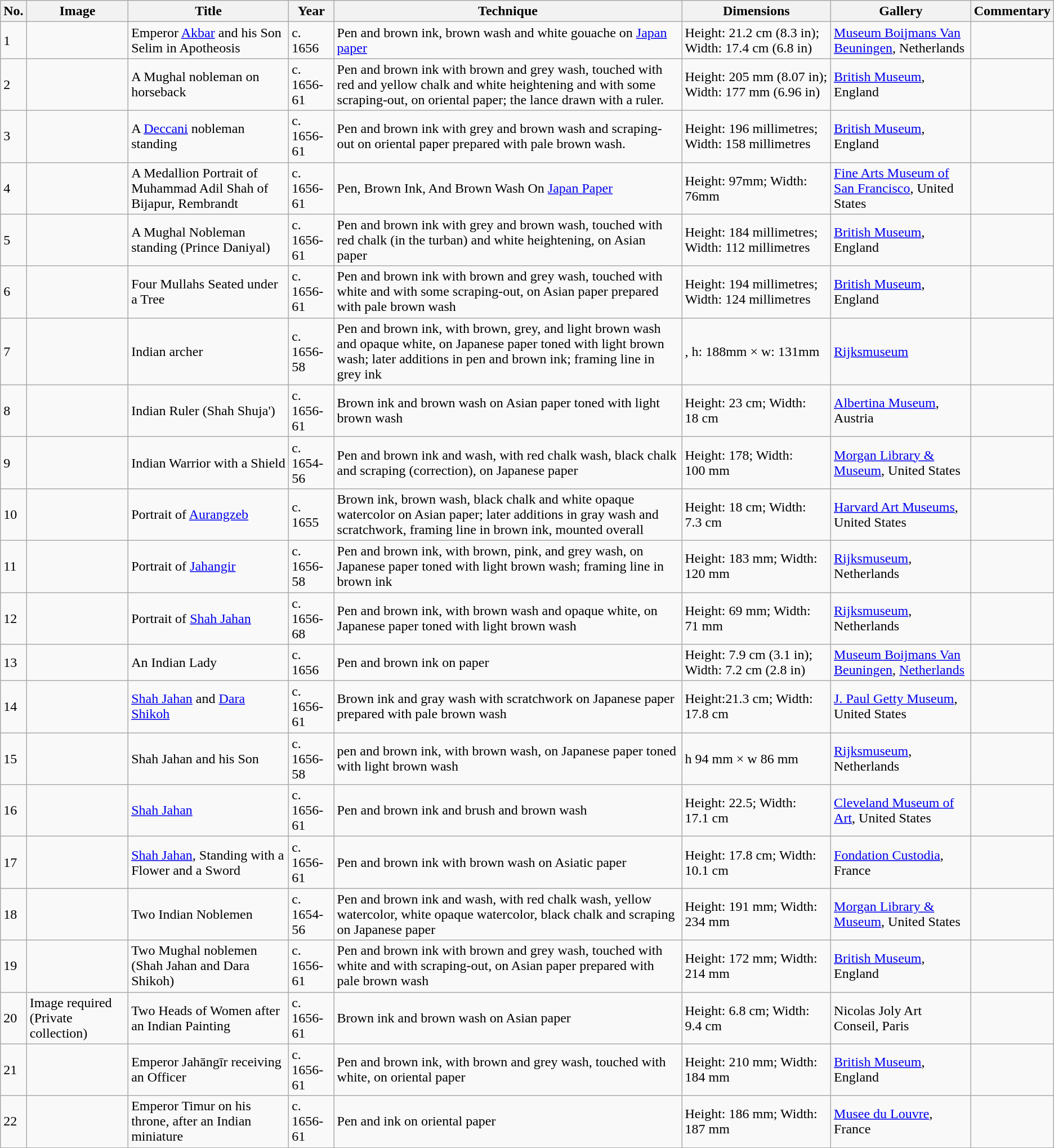<table class="wikitable sortable">
<tr>
<th class="unsortable">No.</th>
<th>Image</th>
<th>Title</th>
<th>Year</th>
<th>Technique</th>
<th>Dimensions</th>
<th>Gallery</th>
<th>Commentary</th>
</tr>
<tr>
<td>1</td>
<td></td>
<td>Emperor <a href='#'>Akbar</a> and his Son Selim in Apotheosis</td>
<td>c. 1656</td>
<td>Pen and brown ink, brown wash and white gouache on <a href='#'>Japan paper</a></td>
<td>Height: 21.2 cm (8.3 in); Width: 17.4 cm (6.8 in)</td>
<td><a href='#'>Museum Boijmans Van Beuningen</a>, Netherlands</td>
<td></td>
</tr>
<tr>
<td>2</td>
<td></td>
<td>A Mughal nobleman on horseback</td>
<td>c. 1656-61</td>
<td>Pen and brown ink with brown and grey wash, touched with red and yellow chalk and white heightening and with some scraping-out, on oriental paper; the lance drawn with a ruler.</td>
<td>Height: 205 mm (8.07 in); Width: 177 mm (6.96 in)</td>
<td><a href='#'>British Museum</a>, England</td>
<td></td>
</tr>
<tr>
<td>3</td>
<td></td>
<td>A <a href='#'>Deccani</a> nobleman standing</td>
<td>c. 1656-61</td>
<td>Pen and brown ink with grey and brown wash and scraping-out on oriental paper prepared with pale brown wash.</td>
<td>Height: 196 millimetres; Width: 158 millimetres</td>
<td><a href='#'>British Museum</a>, England</td>
<td></td>
</tr>
<tr>
<td>4</td>
<td></td>
<td>A Medallion Portrait of Muhammad Adil Shah of Bijapur, Rembrandt</td>
<td>c. 1656-61</td>
<td>Pen, Brown Ink, And Brown Wash On <a href='#'>Japan Paper</a></td>
<td>Height: 97mm; Width: 76mm</td>
<td><a href='#'>Fine Arts Museum of San Francisco</a>, United States</td>
<td></td>
</tr>
<tr>
<td>5</td>
<td></td>
<td>A Mughal Nobleman standing (Prince Daniyal)</td>
<td>c. 1656-61</td>
<td>Pen and brown ink with grey and brown wash, touched with red chalk (in the turban) and white heightening, on Asian paper</td>
<td>Height: 184 millimetres; Width: 112 millimetres</td>
<td><a href='#'>British Museum</a>, England</td>
<td></td>
</tr>
<tr>
<td>6</td>
<td></td>
<td>Four Mullahs Seated under a Tree</td>
<td>c. 1656-61</td>
<td>Pen and brown ink with brown and grey wash, touched with white and with some scraping-out, on Asian paper prepared with pale brown wash</td>
<td>Height: 194 millimetres; Width: 124 millimetres</td>
<td><a href='#'>British Museum</a>, England</td>
<td></td>
</tr>
<tr>
<td>7</td>
<td></td>
<td>Indian archer</td>
<td>c. 1656-58</td>
<td>Pen and brown ink, with brown, grey, and light brown wash and opaque white, on Japanese paper toned with light brown wash; later additions in pen and brown ink; framing line in grey ink</td>
<td>, h: 188mm × w: 131mm</td>
<td><a href='#'>Rijksmuseum</a></td>
<td></td>
</tr>
<tr>
<td>8</td>
<td></td>
<td>Indian Ruler (Shah Shuja')</td>
<td>c. 1656-61</td>
<td>Brown ink and brown wash on Asian paper toned with light brown wash</td>
<td>Height: 23 cm; Width: 18 cm</td>
<td><a href='#'>Albertina Museum</a>, Austria</td>
<td></td>
</tr>
<tr>
<td>9</td>
<td></td>
<td>Indian Warrior with a Shield</td>
<td>c. 1654-56</td>
<td>Pen and brown ink and wash, with red chalk wash, black chalk and scraping (correction), on Japanese paper</td>
<td>Height: 178; Width: 100 mm</td>
<td><a href='#'>Morgan Library & Museum</a>, United States</td>
<td></td>
</tr>
<tr>
<td>10</td>
<td></td>
<td>Portrait of <a href='#'>Aurangzeb</a></td>
<td>c. 1655</td>
<td>Brown ink, brown wash, black chalk and white opaque watercolor on Asian paper; later additions in gray wash and scratchwork, framing line in brown ink, mounted overall</td>
<td>Height: 18 cm; Width: 7.3 cm</td>
<td><a href='#'>Harvard Art Museums</a>, United States</td>
<td></td>
</tr>
<tr>
<td>11</td>
<td></td>
<td>Portrait of <a href='#'>Jahangir</a></td>
<td>c. 1656-58</td>
<td>Pen and brown ink, with brown, pink, and grey wash, on Japanese paper toned with light brown wash; framing line in brown ink</td>
<td>Height: 183 mm; Width: 120 mm</td>
<td><a href='#'>Rijksmuseum</a>, Netherlands</td>
<td></td>
</tr>
<tr>
<td>12</td>
<td></td>
<td>Portrait of <a href='#'>Shah Jahan</a></td>
<td>c. 1656-68</td>
<td>Pen and brown ink, with brown wash and opaque white, on Japanese paper toned with light brown wash</td>
<td>Height: 69 mm; Width: 71 mm</td>
<td><a href='#'>Rijksmuseum</a>, Netherlands</td>
<td></td>
</tr>
<tr>
<td>13</td>
<td></td>
<td>An Indian Lady</td>
<td>c. 1656</td>
<td>Pen and brown ink on paper</td>
<td>Height: 7.9 cm (3.1 in); Width: 7.2 cm (2.8 in)</td>
<td><a href='#'>Museum Boijmans Van Beuningen</a>, <a href='#'>Netherlands</a></td>
<td></td>
</tr>
<tr>
<td>14</td>
<td></td>
<td><a href='#'>Shah Jahan</a> and <a href='#'>Dara Shikoh</a></td>
<td>c. 1656-61</td>
<td>Brown ink and gray wash with scratchwork on Japanese paper prepared with pale brown wash</td>
<td>Height:21.3 cm; Width: 17.8 cm</td>
<td><a href='#'>J. Paul Getty Museum</a>, United States</td>
<td></td>
</tr>
<tr>
<td>15</td>
<td></td>
<td>Shah Jahan and his Son</td>
<td>c. 1656-58</td>
<td>pen and brown ink, with brown wash, on Japanese paper toned with light brown wash</td>
<td>h 94 mm × w 86 mm</td>
<td><a href='#'>Rijksmuseum</a>, Netherlands</td>
<td></td>
</tr>
<tr>
<td>16</td>
<td></td>
<td><a href='#'>Shah Jahan</a></td>
<td>c. 1656-61</td>
<td>Pen and brown ink and brush and brown wash</td>
<td>Height: 22.5; Width: 17.1 cm</td>
<td><a href='#'>Cleveland Museum of Art</a>, United States</td>
<td></td>
</tr>
<tr>
<td>17</td>
<td></td>
<td><a href='#'>Shah Jahan</a>, Standing with a Flower and a Sword</td>
<td>c. 1656-61</td>
<td>Pen and brown ink with brown wash on Asiatic paper</td>
<td>Height: 17.8 cm; Width: 10.1 cm</td>
<td><a href='#'>Fondation Custodia</a>, France</td>
<td></td>
</tr>
<tr>
<td>18</td>
<td></td>
<td>Two Indian Noblemen</td>
<td>c. 1654-56</td>
<td>Pen and brown ink and wash, with red chalk wash, yellow watercolor, white opaque watercolor, black chalk and scraping on Japanese paper</td>
<td>Height: 191 mm; Width: 234 mm</td>
<td><a href='#'>Morgan Library & Museum</a>, United States</td>
<td></td>
</tr>
<tr>
<td>19</td>
<td></td>
<td>Two Mughal noblemen (Shah Jahan and Dara Shikoh)</td>
<td>c. 1656-61</td>
<td>Pen and brown ink with brown and grey wash, touched with white and with scraping-out, on Asian paper prepared with pale brown wash</td>
<td>Height: 172 mm; Width: 214 mm</td>
<td><a href='#'>British Museum</a>, England</td>
<td></td>
</tr>
<tr>
<td>20</td>
<td>Image required (Private collection)</td>
<td>Two Heads of Women after an Indian Painting</td>
<td>c. 1656-61</td>
<td>Brown ink and brown wash on Asian paper</td>
<td>Height: 6.8 cm; Width: 9.4 cm</td>
<td>Nicolas Joly Art Conseil, Paris</td>
<td></td>
</tr>
<tr>
<td>21</td>
<td></td>
<td>Emperor Jahāngīr receiving an Officer</td>
<td>c. 1656-61</td>
<td>Pen and brown ink, with brown and grey wash, touched with white, on oriental paper</td>
<td>Height: 210 mm; Width: 184 mm</td>
<td><a href='#'>British Museum</a>, England</td>
<td></td>
</tr>
<tr>
<td>22</td>
<td></td>
<td>Emperor Timur on his throne, after an Indian miniature</td>
<td>c. 1656-61</td>
<td>Pen and ink on oriental paper</td>
<td>Height: 186 mm; Width: 187 mm</td>
<td><a href='#'>Musee du Louvre</a>, France</td>
<td></td>
</tr>
<tr>
</tr>
</table>
